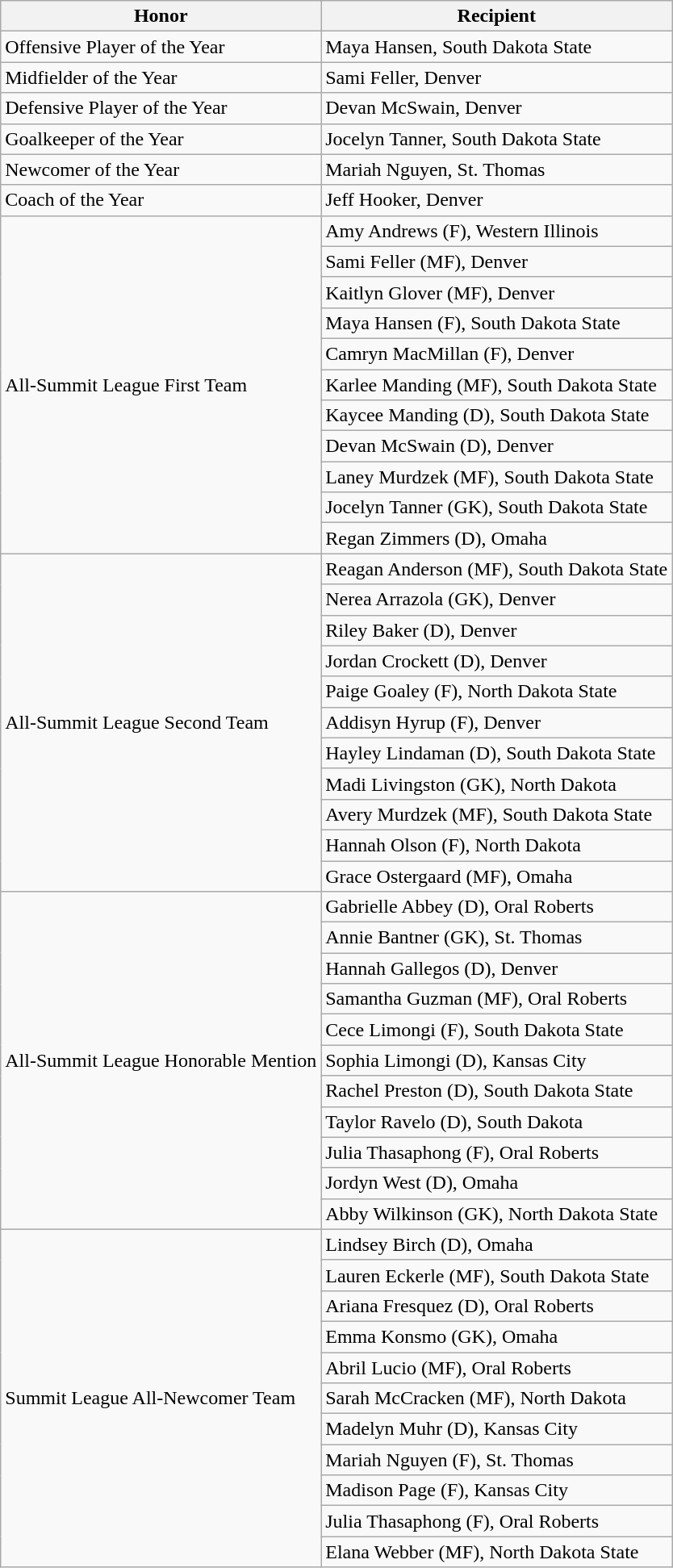<table class="wikitable" border="1">
<tr>
<th>Honor</th>
<th>Recipient</th>
</tr>
<tr>
<td>Offensive Player of the Year</td>
<td>Maya Hansen, South Dakota State</td>
</tr>
<tr>
<td>Midfielder of the Year</td>
<td>Sami Feller, Denver</td>
</tr>
<tr>
<td>Defensive Player of the Year</td>
<td>Devan McSwain, Denver</td>
</tr>
<tr>
<td>Goalkeeper of the Year</td>
<td>Jocelyn Tanner, South Dakota State</td>
</tr>
<tr>
<td>Newcomer of the Year</td>
<td>Mariah Nguyen, St. Thomas</td>
</tr>
<tr>
<td>Coach of the Year</td>
<td>Jeff Hooker, Denver</td>
</tr>
<tr>
<td rowspan="11" valign="middle">All-Summit League First Team</td>
<td>Amy Andrews (F), Western Illinois</td>
</tr>
<tr>
<td>Sami Feller (MF), Denver</td>
</tr>
<tr>
<td>Kaitlyn Glover (MF), Denver</td>
</tr>
<tr>
<td>Maya Hansen (F), South Dakota State</td>
</tr>
<tr>
<td>Camryn MacMillan (F), Denver</td>
</tr>
<tr>
<td>Karlee Manding (MF), South Dakota State</td>
</tr>
<tr>
<td>Kaycee Manding (D), South Dakota State</td>
</tr>
<tr>
<td>Devan McSwain (D), Denver</td>
</tr>
<tr>
<td>Laney Murdzek (MF), South Dakota State</td>
</tr>
<tr>
<td>Jocelyn Tanner (GK), South Dakota State</td>
</tr>
<tr>
<td>Regan Zimmers (D), Omaha</td>
</tr>
<tr>
<td rowspan="11">All-Summit League Second Team</td>
<td>Reagan Anderson (MF), South Dakota State</td>
</tr>
<tr>
<td>Nerea Arrazola (GK), Denver</td>
</tr>
<tr>
<td>Riley Baker (D), Denver</td>
</tr>
<tr>
<td>Jordan Crockett (D), Denver</td>
</tr>
<tr>
<td>Paige Goaley (F), North Dakota State</td>
</tr>
<tr>
<td>Addisyn Hyrup (F), Denver</td>
</tr>
<tr>
<td>Hayley Lindaman (D), South Dakota State</td>
</tr>
<tr>
<td>Madi Livingston (GK), North Dakota</td>
</tr>
<tr>
<td>Avery Murdzek (MF), South Dakota State</td>
</tr>
<tr>
<td>Hannah Olson (F), North Dakota</td>
</tr>
<tr>
<td>Grace Ostergaard (MF), Omaha</td>
</tr>
<tr>
<td rowspan="11">All-Summit League Honorable Mention</td>
<td>Gabrielle Abbey (D), Oral Roberts</td>
</tr>
<tr>
<td>Annie Bantner (GK), St. Thomas</td>
</tr>
<tr>
<td>Hannah Gallegos (D), Denver</td>
</tr>
<tr>
<td>Samantha Guzman (MF), Oral Roberts</td>
</tr>
<tr>
<td>Cece Limongi (F), South Dakota State</td>
</tr>
<tr>
<td>Sophia Limongi (D), Kansas City</td>
</tr>
<tr>
<td>Rachel Preston (D), South Dakota State</td>
</tr>
<tr>
<td>Taylor Ravelo (D), South Dakota</td>
</tr>
<tr>
<td>Julia Thasaphong (F), Oral Roberts</td>
</tr>
<tr>
<td>Jordyn West (D), Omaha</td>
</tr>
<tr>
<td>Abby Wilkinson (GK), North Dakota State</td>
</tr>
<tr>
<td rowspan="11">Summit League All-Newcomer Team</td>
<td>Lindsey Birch (D), Omaha</td>
</tr>
<tr>
<td>Lauren Eckerle (MF), South Dakota State</td>
</tr>
<tr>
<td>Ariana Fresquez (D), Oral Roberts</td>
</tr>
<tr>
<td>Emma Konsmo (GK), Omaha</td>
</tr>
<tr>
<td>Abril Lucio (MF), Oral Roberts</td>
</tr>
<tr>
<td>Sarah McCracken (MF), North Dakota</td>
</tr>
<tr>
<td>Madelyn Muhr (D), Kansas City</td>
</tr>
<tr>
<td>Mariah Nguyen (F), St. Thomas</td>
</tr>
<tr>
<td>Madison Page (F), Kansas City</td>
</tr>
<tr>
<td>Julia Thasaphong (F), Oral Roberts</td>
</tr>
<tr>
<td>Elana Webber (MF), North Dakota State</td>
</tr>
</table>
